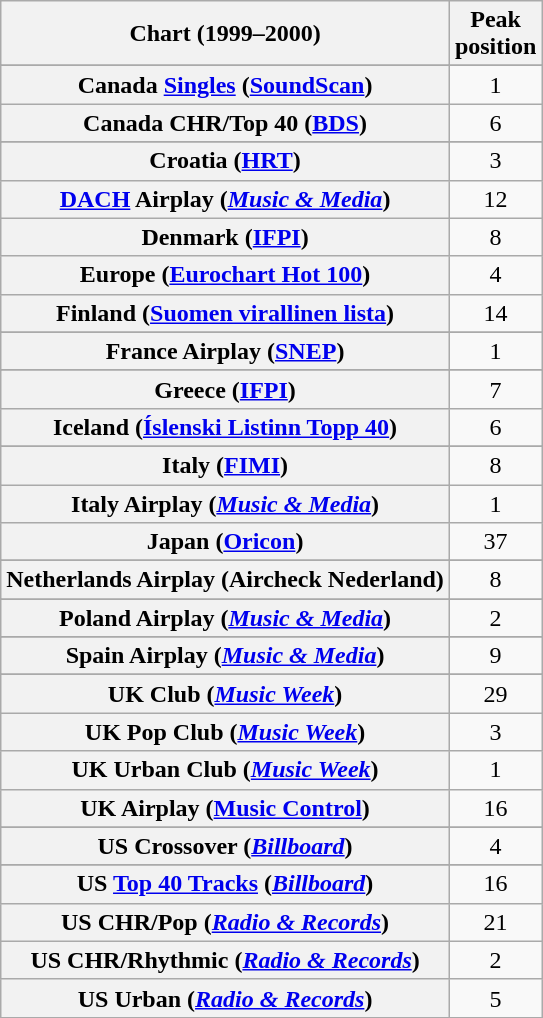<table class="wikitable sortable plainrowheaders" style="text-align:center">
<tr>
<th>Chart (1999–2000)</th>
<th>Peak<br>position</th>
</tr>
<tr>
</tr>
<tr>
</tr>
<tr>
</tr>
<tr>
</tr>
<tr>
<th scope="row">Canada <a href='#'>Singles</a> (<a href='#'>SoundScan</a>)</th>
<td>1</td>
</tr>
<tr>
<th scope="row">Canada CHR/Top 40 (<a href='#'>BDS</a>)</th>
<td style="text-align:center">6</td>
</tr>
<tr>
</tr>
<tr>
</tr>
<tr>
</tr>
<tr>
<th scope="row">Croatia (<a href='#'>HRT</a>)</th>
<td>3</td>
</tr>
<tr>
<th scope="row"><a href='#'>DACH</a> Airplay (<em><a href='#'>Music & Media</a></em>)</th>
<td>12</td>
</tr>
<tr>
<th scope="row">Denmark (<a href='#'>IFPI</a>)</th>
<td>8</td>
</tr>
<tr>
<th scope="row">Europe (<a href='#'>Eurochart Hot 100</a>)</th>
<td>4</td>
</tr>
<tr>
<th scope="row">Finland (<a href='#'>Suomen virallinen lista</a>)</th>
<td>14</td>
</tr>
<tr>
</tr>
<tr>
<th scope="row">France Airplay (<a href='#'>SNEP</a>)</th>
<td>1</td>
</tr>
<tr>
</tr>
<tr>
<th scope="row">Greece (<a href='#'>IFPI</a>)</th>
<td>7</td>
</tr>
<tr>
<th scope="row">Iceland (<a href='#'>Íslenski Listinn Topp 40</a>)</th>
<td>6</td>
</tr>
<tr>
</tr>
<tr>
<th scope="row">Italy (<a href='#'>FIMI</a>)</th>
<td style="text-align:center;">8</td>
</tr>
<tr>
<th scope="row">Italy Airplay (<em><a href='#'>Music & Media</a></em>)</th>
<td>1</td>
</tr>
<tr>
<th scope="row">Japan (<a href='#'>Oricon</a>)</th>
<td>37</td>
</tr>
<tr>
</tr>
<tr>
</tr>
<tr>
<th scope="row">Netherlands Airplay (Aircheck Nederland)</th>
<td>8</td>
</tr>
<tr>
</tr>
<tr>
</tr>
<tr>
<th scope="row">Poland Airplay (<em><a href='#'>Music & Media</a></em>)</th>
<td>2</td>
</tr>
<tr>
</tr>
<tr>
</tr>
<tr>
<th scope="row">Spain Airplay (<em><a href='#'>Music & Media</a></em>)</th>
<td>9</td>
</tr>
<tr>
</tr>
<tr>
</tr>
<tr>
</tr>
<tr>
</tr>
<tr>
<th scope="row">UK Club (<em><a href='#'>Music Week</a></em>)</th>
<td>29</td>
</tr>
<tr>
<th scope="row">UK Pop Club (<em><a href='#'>Music Week</a></em>)</th>
<td>3</td>
</tr>
<tr>
<th scope="row">UK Urban Club (<em><a href='#'>Music Week</a></em>)</th>
<td>1</td>
</tr>
<tr>
<th scope="row">UK Airplay (<a href='#'>Music Control</a>)</th>
<td>16</td>
</tr>
<tr>
</tr>
<tr>
<th scope="row">US Crossover (<em><a href='#'>Billboard</a></em>)</th>
<td>4</td>
</tr>
<tr>
</tr>
<tr>
</tr>
<tr>
</tr>
<tr>
</tr>
<tr>
</tr>
<tr>
<th scope="row">US <a href='#'>Top 40 Tracks</a> (<em><a href='#'>Billboard</a></em>)</th>
<td>16</td>
</tr>
<tr>
<th scope="row">US CHR/Pop (<em><a href='#'>Radio & Records</a></em>)</th>
<td>21</td>
</tr>
<tr>
<th scope="row">US CHR/Rhythmic (<em><a href='#'>Radio & Records</a></em>)</th>
<td>2</td>
</tr>
<tr>
<th scope="row">US Urban (<em><a href='#'>Radio & Records</a></em>)</th>
<td>5</td>
</tr>
</table>
